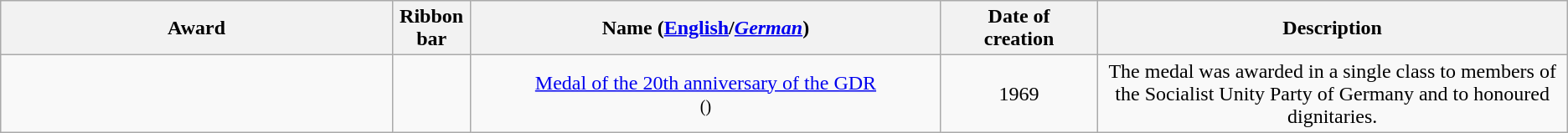<table class="wikitable sortable" style="text-align:center">
<tr>
<th style="width:25%">Award</th>
<th style="width:5%">Ribbon<br>bar</th>
<th style="width:30%">Name (<a href='#'>English</a>/<em><a href='#'>German</a></em>)</th>
<th style="width:10%">Date of<br>creation</th>
<th style="width:30%">Description</th>
</tr>
<tr>
<td></td>
<td></td>
<td><a href='#'>Medal of the 20th anniversary of the GDR</a><br><small>()</small></td>
<td>1969</td>
<td>The medal was awarded in a single class to members of the Socialist Unity Party of Germany and to honoured dignitaries.</td>
</tr>
</table>
